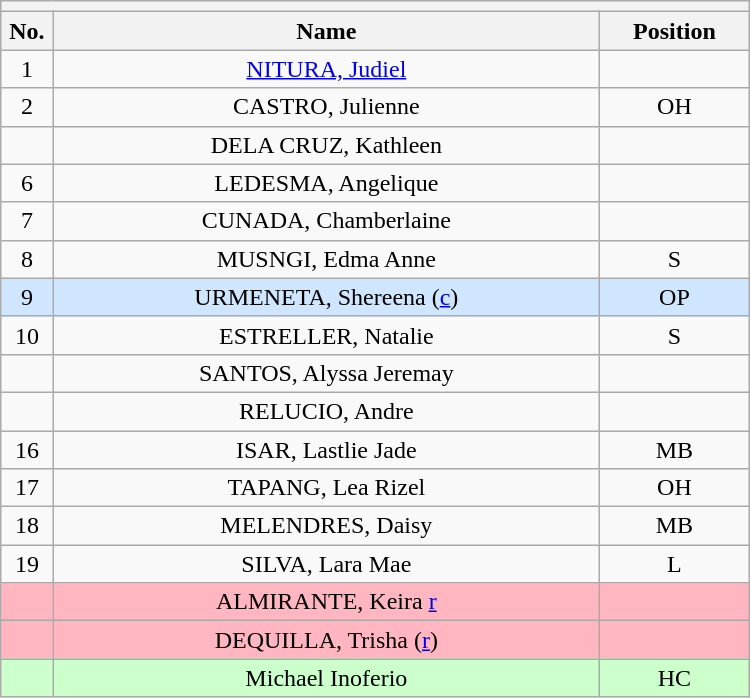<table class="wikitable mw-collapsible mw-collapsed" style="text-align:center; width:500px; border:none">
<tr>
<th style="text-align:center" colspan="3"></th>
</tr>
<tr>
<th style="width:7%">No.</th>
<th>Name</th>
<th style="width:20%">Position</th>
</tr>
<tr>
<td>1</td>
<td><a href='#'>NITURA, Judiel</a></td>
<td></td>
</tr>
<tr>
<td>2</td>
<td>CASTRO, Julienne</td>
<td>OH</td>
</tr>
<tr>
<td></td>
<td>DELA CRUZ, Kathleen</td>
<td></td>
</tr>
<tr>
<td>6</td>
<td>LEDESMA, Angelique</td>
<td></td>
</tr>
<tr>
<td>7</td>
<td>CUNADA, Chamberlaine</td>
<td></td>
</tr>
<tr>
<td>8</td>
<td>MUSNGI, Edma Anne</td>
<td>S</td>
</tr>
<tr bgcolor=#DOE6FF>
<td>9</td>
<td>URMENETA, Shereena (<a href='#'>c</a>)</td>
<td>OP</td>
</tr>
<tr>
<td>10</td>
<td>ESTRELLER, Natalie</td>
<td>S</td>
</tr>
<tr>
<td></td>
<td>SANTOS, Alyssa Jeremay</td>
<td></td>
</tr>
<tr>
<td></td>
<td>RELUCIO,  Andre</td>
<td></td>
</tr>
<tr>
<td>16</td>
<td>ISAR, Lastlie Jade</td>
<td>MB</td>
</tr>
<tr>
<td>17</td>
<td>TAPANG, Lea Rizel</td>
<td>OH</td>
</tr>
<tr>
<td>18</td>
<td>MELENDRES, Daisy</td>
<td>MB</td>
</tr>
<tr>
<td>19</td>
<td>SILVA, Lara Mae</td>
<td>L</td>
</tr>
<tr bgcolor=#FFB6C1>
<td></td>
<td>ALMIRANTE, Keira <a href='#'>r</a></td>
<td></td>
</tr>
<tr bgcolor=#FFB6C1>
<td></td>
<td>DEQUILLA, Trisha (<a href='#'>r</a>)</td>
<td></td>
</tr>
<tr bgcolor=#CCFFCC>
<td></td>
<td>Michael Inoferio</td>
<td>HC</td>
</tr>
</table>
